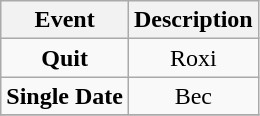<table class="wikitable sortable" style="text-align:center;">
<tr>
<th>Event</th>
<th>Description</th>
</tr>
<tr>
<td><strong>Quit</strong></td>
<td>Roxi</td>
</tr>
<tr>
<td><strong>Single Date</strong></td>
<td>Bec</td>
</tr>
<tr>
</tr>
</table>
